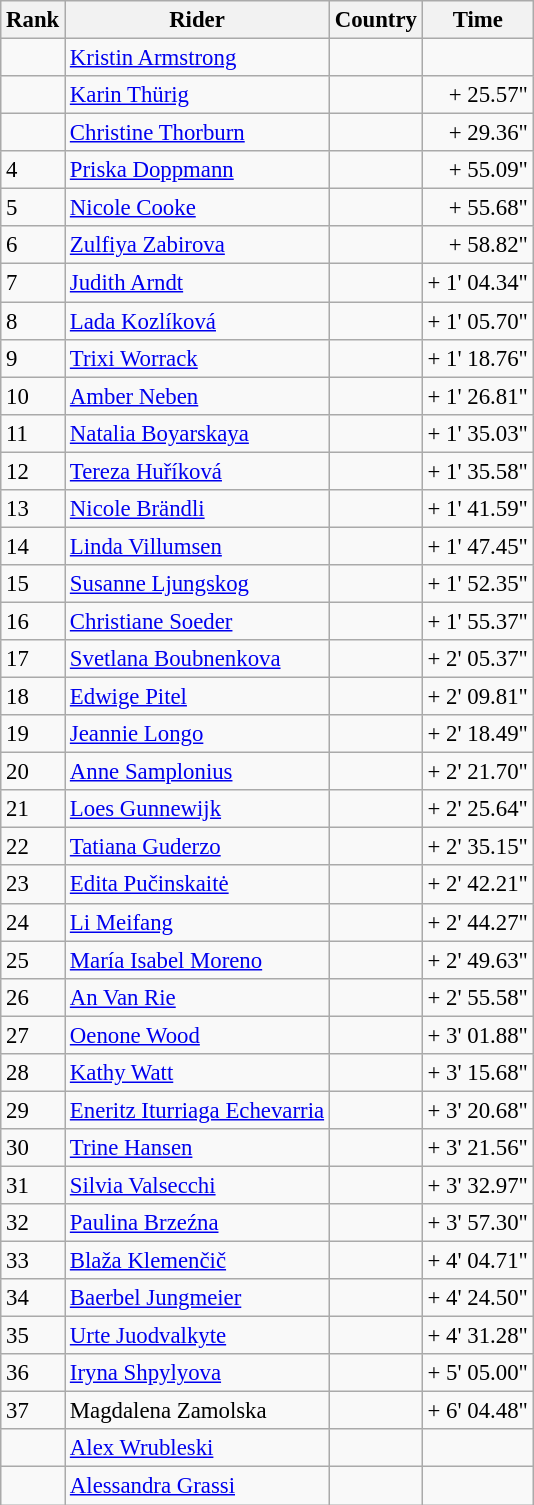<table class="wikitable" style="font-size:95%; text-align:left;">
<tr>
<th>Rank</th>
<th>Rider</th>
<th>Country</th>
<th>Time</th>
</tr>
<tr>
<td></td>
<td><a href='#'>Kristin Armstrong</a></td>
<td></td>
<td></td>
</tr>
<tr>
<td></td>
<td><a href='#'>Karin Thürig</a></td>
<td></td>
<td align="right">+ 25.57"</td>
</tr>
<tr>
<td></td>
<td><a href='#'>Christine Thorburn</a></td>
<td></td>
<td align="right">+ 29.36"</td>
</tr>
<tr>
<td>4</td>
<td><a href='#'>Priska Doppmann</a></td>
<td></td>
<td align="right">+ 55.09"</td>
</tr>
<tr>
<td>5</td>
<td><a href='#'>Nicole Cooke</a></td>
<td></td>
<td align="right">+ 55.68"</td>
</tr>
<tr>
<td>6</td>
<td><a href='#'>Zulfiya Zabirova</a></td>
<td></td>
<td align="right">+ 58.82"</td>
</tr>
<tr>
<td>7</td>
<td><a href='#'>Judith Arndt</a></td>
<td></td>
<td align="right">+ 1' 04.34"</td>
</tr>
<tr>
<td>8</td>
<td><a href='#'>Lada Kozlíková</a></td>
<td></td>
<td align="right">+ 1' 05.70"</td>
</tr>
<tr>
<td>9</td>
<td><a href='#'>Trixi Worrack</a></td>
<td></td>
<td align="right">+ 1' 18.76"</td>
</tr>
<tr>
<td>10</td>
<td><a href='#'>Amber Neben</a></td>
<td></td>
<td align="right">+ 1' 26.81"</td>
</tr>
<tr>
<td>11</td>
<td><a href='#'>Natalia Boyarskaya</a></td>
<td></td>
<td align="right">+ 1' 35.03"</td>
</tr>
<tr>
<td>12</td>
<td><a href='#'>Tereza Huříková</a></td>
<td></td>
<td align="right">+ 1' 35.58"</td>
</tr>
<tr>
<td>13</td>
<td><a href='#'>Nicole Brändli</a></td>
<td></td>
<td align="right">+ 1' 41.59"</td>
</tr>
<tr>
<td>14</td>
<td><a href='#'>Linda Villumsen</a></td>
<td></td>
<td align="right">+ 1' 47.45"</td>
</tr>
<tr>
<td>15</td>
<td><a href='#'>Susanne Ljungskog</a></td>
<td></td>
<td align="right">+ 1' 52.35"</td>
</tr>
<tr>
<td>16</td>
<td><a href='#'>Christiane Soeder</a></td>
<td></td>
<td align="right">+ 1' 55.37"</td>
</tr>
<tr>
<td>17</td>
<td><a href='#'>Svetlana Boubnenkova</a></td>
<td></td>
<td align="right">+ 2' 05.37"</td>
</tr>
<tr>
<td>18</td>
<td><a href='#'>Edwige Pitel</a></td>
<td></td>
<td align="right">+ 2' 09.81"</td>
</tr>
<tr>
<td>19</td>
<td><a href='#'>Jeannie Longo</a></td>
<td></td>
<td align="right">+ 2' 18.49"</td>
</tr>
<tr>
<td>20</td>
<td><a href='#'>Anne Samplonius</a></td>
<td></td>
<td align="right">+ 2' 21.70"</td>
</tr>
<tr>
<td>21</td>
<td><a href='#'>Loes Gunnewijk</a></td>
<td></td>
<td align="right">+ 2' 25.64"</td>
</tr>
<tr>
<td>22</td>
<td><a href='#'>Tatiana Guderzo</a></td>
<td></td>
<td align="right">+ 2' 35.15"</td>
</tr>
<tr>
<td>23</td>
<td><a href='#'>Edita Pučinskaitė</a></td>
<td></td>
<td align="right">+ 2' 42.21"</td>
</tr>
<tr>
<td>24</td>
<td><a href='#'>Li Meifang</a></td>
<td></td>
<td align="right">+ 2' 44.27"</td>
</tr>
<tr>
<td>25</td>
<td><a href='#'>María Isabel Moreno</a></td>
<td></td>
<td align="right">+ 2' 49.63"</td>
</tr>
<tr>
<td>26</td>
<td><a href='#'>An Van Rie</a></td>
<td></td>
<td align="right">+ 2' 55.58"</td>
</tr>
<tr>
<td>27</td>
<td><a href='#'>Oenone Wood</a></td>
<td></td>
<td align="right">+ 3' 01.88"</td>
</tr>
<tr>
<td>28</td>
<td><a href='#'>Kathy Watt</a></td>
<td></td>
<td align="right">+ 3' 15.68"</td>
</tr>
<tr>
<td>29</td>
<td><a href='#'>Eneritz Iturriaga Echevarria</a></td>
<td></td>
<td align="right">+ 3' 20.68"</td>
</tr>
<tr>
<td>30</td>
<td><a href='#'>Trine Hansen</a></td>
<td></td>
<td align="right">+ 3' 21.56"</td>
</tr>
<tr>
<td>31</td>
<td><a href='#'>Silvia Valsecchi</a></td>
<td></td>
<td align="right">+ 3' 32.97"</td>
</tr>
<tr>
<td>32</td>
<td><a href='#'>Paulina Brzeźna</a></td>
<td></td>
<td align="right">+ 3' 57.30"</td>
</tr>
<tr>
<td>33</td>
<td><a href='#'>Blaža Klemenčič</a></td>
<td></td>
<td align="right">+ 4' 04.71"</td>
</tr>
<tr>
<td>34</td>
<td><a href='#'>Baerbel Jungmeier</a></td>
<td></td>
<td align="right">+ 4' 24.50"</td>
</tr>
<tr>
<td>35</td>
<td><a href='#'>Urte Juodvalkyte</a></td>
<td></td>
<td align="right">+ 4' 31.28"</td>
</tr>
<tr>
<td>36</td>
<td><a href='#'>Iryna Shpylyova</a></td>
<td></td>
<td align="right">+ 5' 05.00"</td>
</tr>
<tr>
<td>37</td>
<td>Magdalena Zamolska</td>
<td></td>
<td align="right">+ 6' 04.48"</td>
</tr>
<tr>
<td></td>
<td><a href='#'>Alex Wrubleski</a></td>
<td></td>
<td></td>
</tr>
<tr>
<td></td>
<td><a href='#'>Alessandra Grassi</a></td>
<td></td>
<td></td>
</tr>
</table>
